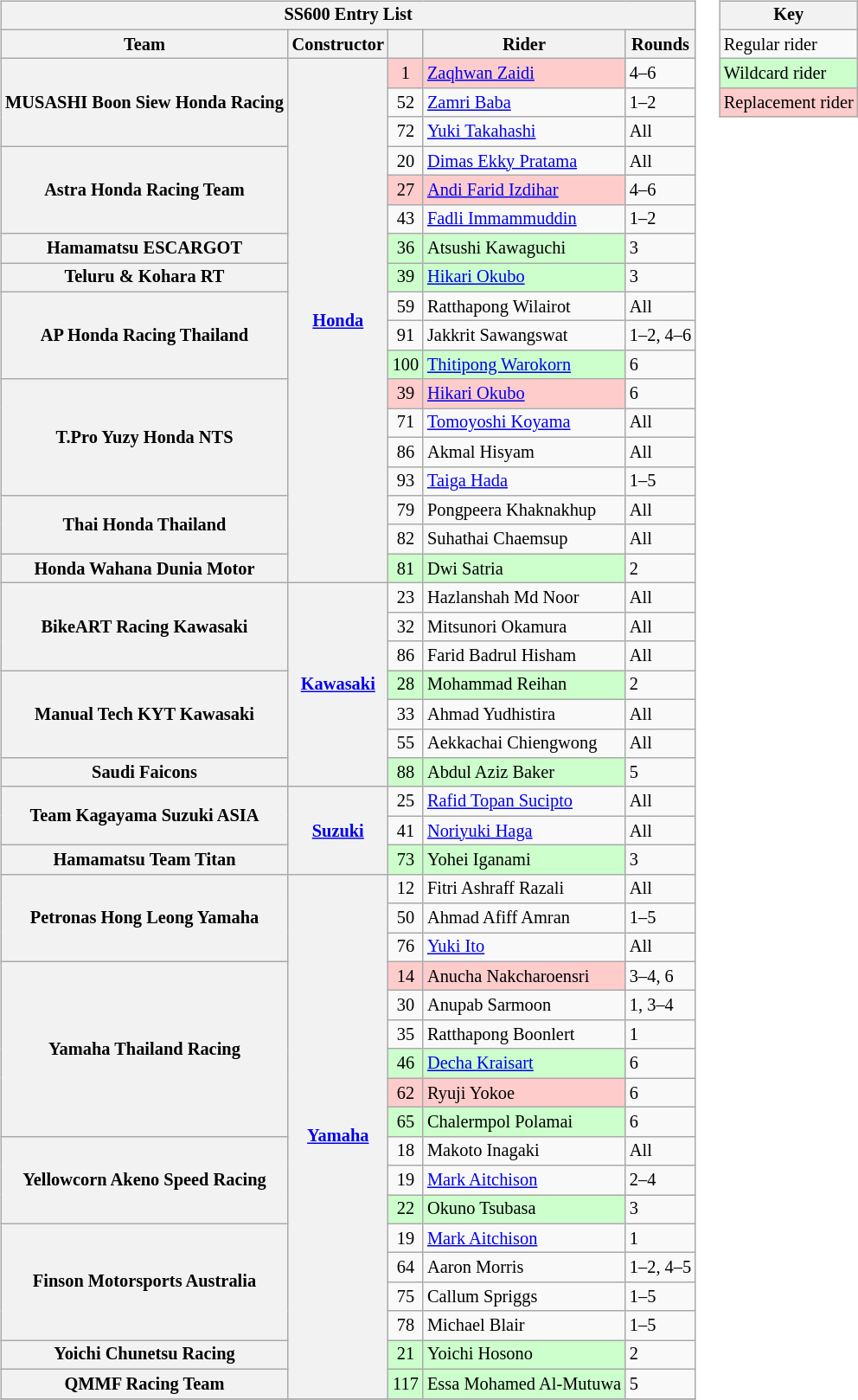<table>
<tr>
<td><br><table class="wikitable" style="font-size: 85%;">
<tr>
<th colspan=5>SS600 Entry List</th>
</tr>
<tr>
<th>Team</th>
<th>Constructor</th>
<th></th>
<th>Rider</th>
<th>Rounds</th>
</tr>
<tr>
<th rowspan="3">MUSASHI Boon Siew Honda Racing</th>
<th rowspan="18"><a href='#'>Honda</a></th>
<td style="background:#ffcccc;" align=center>1</td>
<td style="background:#ffcccc;"nowrap> <a href='#'>Zaqhwan Zaidi</a></td>
<td>4–6</td>
</tr>
<tr>
<td align=center>52</td>
<td> <a href='#'>Zamri Baba</a></td>
<td>1–2</td>
</tr>
<tr>
<td align=center>72</td>
<td> <a href='#'>Yuki Takahashi</a></td>
<td>All</td>
</tr>
<tr>
<th rowspan="3">Astra Honda Racing Team</th>
<td align=center>20</td>
<td> <a href='#'>Dimas Ekky Pratama</a></td>
<td>All</td>
</tr>
<tr>
<td style="background:#ffcccc;" align=center>27</td>
<td style="background:#ffcccc;"nowrap> <a href='#'>Andi Farid Izdihar</a></td>
<td>4–6</td>
</tr>
<tr>
<td align=center>43</td>
<td> <a href='#'>Fadli Immammuddin</a></td>
<td>1–2</td>
</tr>
<tr>
<th rowspan="1">Hamamatsu ESCARGOT</th>
<td style="background:#ccffcc;" align=center>36</td>
<td style="background:#ccffcc;"nowrap> Atsushi Kawaguchi</td>
<td>3</td>
</tr>
<tr>
<th rowspan="1">Teluru & Kohara RT</th>
<td style="background:#ccffcc;" align=center>39</td>
<td style="background:#ccffcc;"nowrap> <a href='#'>Hikari Okubo</a></td>
<td>3</td>
</tr>
<tr>
<th rowspan="3">AP Honda Racing Thailand</th>
<td align=center>59</td>
<td> Ratthapong Wilairot</td>
<td>All</td>
</tr>
<tr>
<td align=center>91</td>
<td> Jakkrit Sawangswat</td>
<td>1–2, 4–6</td>
</tr>
<tr>
<td style="background:#ccffcc;" align=center>100</td>
<td style="background:#ccffcc;"nowrap> <a href='#'>Thitipong Warokorn</a></td>
<td>6</td>
</tr>
<tr>
<th rowspan="4">T.Pro Yuzy Honda NTS</th>
<td style="background:#ffcccc;" align=center>39</td>
<td style="background:#ffcccc;"nowrap> <a href='#'>Hikari Okubo</a></td>
<td>6</td>
</tr>
<tr>
<td align=center>71</td>
<td> <a href='#'>Tomoyoshi Koyama</a></td>
<td>All</td>
</tr>
<tr>
<td align=center>86</td>
<td> Akmal Hisyam</td>
<td>All</td>
</tr>
<tr>
<td align=center>93</td>
<td> <a href='#'>Taiga Hada</a></td>
<td>1–5</td>
</tr>
<tr>
<th rowspan="2">Thai Honda Thailand</th>
<td align=center>79</td>
<td> Pongpeera Khaknakhup</td>
<td>All</td>
</tr>
<tr>
<td align=center>82</td>
<td> Suhathai Chaemsup</td>
<td>All</td>
</tr>
<tr>
<th rowspan="1">Honda Wahana Dunia Motor</th>
<td style="background:#ccffcc;" align=center>81</td>
<td style="background:#ccffcc;"nowrap> Dwi Satria</td>
<td>2</td>
</tr>
<tr>
<th rowspan="3">BikeART Racing Kawasaki</th>
<th rowspan="7"><a href='#'>Kawasaki</a></th>
<td align=center>23</td>
<td> Hazlanshah Md Noor</td>
<td>All</td>
</tr>
<tr>
<td align=center>32</td>
<td> Mitsunori Okamura</td>
<td>All</td>
</tr>
<tr>
<td align=center>86</td>
<td> Farid Badrul Hisham</td>
<td>All</td>
</tr>
<tr>
<th rowspan="3">Manual Tech KYT Kawasaki</th>
<td style="background:#ccffcc;" align=center>28</td>
<td style="background:#ccffcc;"nowrap> Mohammad Reihan</td>
<td>2</td>
</tr>
<tr>
<td align=center>33</td>
<td> Ahmad Yudhistira</td>
<td>All</td>
</tr>
<tr>
<td align=center>55</td>
<td> Aekkachai Chiengwong</td>
<td>All</td>
</tr>
<tr>
<th rowspan="1">Saudi Faicons</th>
<td style="background:#ccffcc;" align=center>88</td>
<td style="background:#ccffcc;"nowrap> Abdul Aziz Baker</td>
<td>5</td>
</tr>
<tr>
<th rowspan="2">Team Kagayama Suzuki ASIA</th>
<th rowspan="3"><a href='#'>Suzuki</a></th>
<td align=center>25</td>
<td> <a href='#'>Rafid Topan Sucipto</a></td>
<td>All</td>
</tr>
<tr>
<td align=center>41</td>
<td> <a href='#'>Noriyuki Haga</a></td>
<td>All</td>
</tr>
<tr>
<th rowspan="1">Hamamatsu Team Titan</th>
<td style="background:#ccffcc;" align=center>73</td>
<td style="background:#ccffcc;"nowrap> Yohei Iganami</td>
<td>3</td>
</tr>
<tr>
<th rowspan="3">Petronas Hong Leong Yamaha</th>
<th rowspan="18"><a href='#'>Yamaha</a></th>
<td align=center>12</td>
<td> Fitri Ashraff Razali</td>
<td>All</td>
</tr>
<tr>
<td align=center>50</td>
<td> Ahmad Afiff Amran</td>
<td>1–5</td>
</tr>
<tr>
<td align=center>76</td>
<td> <a href='#'>Yuki Ito</a></td>
<td>All</td>
</tr>
<tr>
<th rowspan="6">Yamaha Thailand Racing</th>
<td style="background:#ffcccc;" align=center>14</td>
<td style="background:#ffcccc;"nowrap> Anucha Nakcharoensri</td>
<td>3–4, 6</td>
</tr>
<tr>
<td align=center>30</td>
<td> Anupab Sarmoon</td>
<td>1, 3–4</td>
</tr>
<tr>
<td align=center>35</td>
<td> Ratthapong Boonlert</td>
<td>1</td>
</tr>
<tr>
<td style="background:#ccffcc;" align=center>46</td>
<td style="background:#ccffcc;"nowrap> <a href='#'>Decha Kraisart</a></td>
<td>6</td>
</tr>
<tr>
<td style="background:#ffcccc;" align=center>62</td>
<td style="background:#ffcccc;"nowrap> Ryuji Yokoe</td>
<td>6</td>
</tr>
<tr>
<td style="background:#ccffcc;" align=center>65</td>
<td style="background:#ccffcc;"nowrap> Chalermpol Polamai</td>
<td>6</td>
</tr>
<tr>
<th rowspan="3">Yellowcorn Akeno Speed Racing</th>
<td align=center>18</td>
<td> Makoto Inagaki</td>
<td>All</td>
</tr>
<tr>
<td align=center>19</td>
<td> <a href='#'>Mark Aitchison</a></td>
<td>2–4</td>
</tr>
<tr>
<td style="background:#ccffcc;" align=center>22</td>
<td style="background:#ccffcc;"nowrap> Okuno Tsubasa</td>
<td>3</td>
</tr>
<tr>
<th rowspan="4">Finson Motorsports Australia</th>
<td align=center>19</td>
<td> <a href='#'>Mark Aitchison</a></td>
<td>1</td>
</tr>
<tr>
<td align=center>64</td>
<td> Aaron Morris</td>
<td>1–2, 4–5</td>
</tr>
<tr>
<td align=center>75</td>
<td> Callum Spriggs</td>
<td>1–5</td>
</tr>
<tr>
<td align=center>78</td>
<td> Michael Blair</td>
<td>1–5</td>
</tr>
<tr>
<th rowpsan="1">Yoichi Chunetsu Racing</th>
<td style="background:#ccffcc;" align=center>21</td>
<td style="background:#ccffcc;"nowrap> Yoichi Hosono</td>
<td>2</td>
</tr>
<tr>
<th rowspan="1">QMMF Racing Team</th>
<td style="background:#ccffcc;" align=center>117</td>
<td style="background:#ccffcc;"nowrap> Essa Mohamed Al-Mutuwa</td>
<td>5</td>
</tr>
<tr>
</tr>
</table>
</td>
<td valign="top"><br><table class="wikitable" style="font-size:85%;">
<tr>
<th>Key</th>
</tr>
<tr>
<td>Regular rider</td>
</tr>
<tr>
<td style="background:#ccffcc;">Wildcard rider</td>
</tr>
<tr>
<td style="background:#ffcccc;">Replacement rider</td>
</tr>
</table>
</td>
</tr>
</table>
